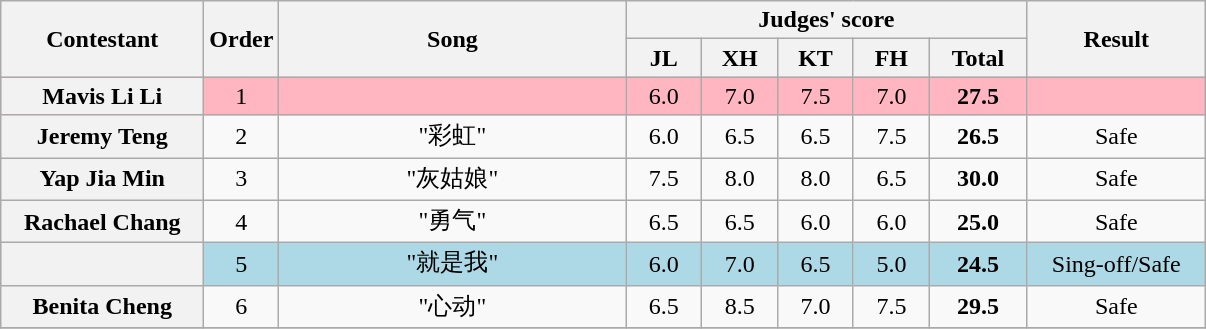<table class="wikitable plainrowheaders" style="text-align:center;">
<tr>
<th rowspan=2 scope="col" style="width:8em;">Contestant</th>
<th rowspan=2 scope="col">Order</th>
<th rowspan=2 scope="col" style="width:14em;">Song</th>
<th colspan=5 scope="col">Judges' score</th>
<th rowspan=2 scope="col" style="width:7em;">Result</th>
</tr>
<tr>
<th style="width:2.7em;">JL</th>
<th style="width:2.7em;">XH</th>
<th style="width:2.7em;">KT</th>
<th style="width:2.7em;">FH</th>
<th style="width:3.6em;">Total</th>
</tr>
<tr style="background:lightpink;">
<th scope="row">Mavis Li Li</th>
<td>1</td>
<td></td>
<td>6.0</td>
<td>7.0</td>
<td>7.5</td>
<td>7.0</td>
<td><strong>27.5</strong></td>
<td></td>
</tr>
<tr>
<th scope="row">Jeremy Teng</th>
<td>2</td>
<td>"彩虹"</td>
<td>6.0</td>
<td>6.5</td>
<td>6.5</td>
<td>7.5</td>
<td><strong>26.5</strong></td>
<td>Safe</td>
</tr>
<tr>
<th scope="row">Yap Jia Min</th>
<td>3</td>
<td>"灰姑娘"</td>
<td>7.5</td>
<td>8.0</td>
<td>8.0</td>
<td>6.5</td>
<td><strong>30.0</strong></td>
<td>Safe</td>
</tr>
<tr>
<th scope="row">Rachael Chang</th>
<td>4</td>
<td>"勇气"</td>
<td>6.5</td>
<td>6.5</td>
<td>6.0</td>
<td>6.0</td>
<td><strong>25.0</strong></td>
<td>Safe</td>
</tr>
<tr style="background:lightblue;">
<th scope="row"></th>
<td>5</td>
<td>"就是我"</td>
<td>6.0</td>
<td>7.0</td>
<td>6.5</td>
<td>5.0</td>
<td><strong>24.5</strong></td>
<td>Sing-off/Safe</td>
</tr>
<tr>
<th scope="row">Benita Cheng</th>
<td>6</td>
<td>"心动"</td>
<td>6.5</td>
<td>8.5</td>
<td>7.0</td>
<td>7.5</td>
<td><strong>29.5</strong></td>
<td>Safe</td>
</tr>
<tr>
</tr>
</table>
